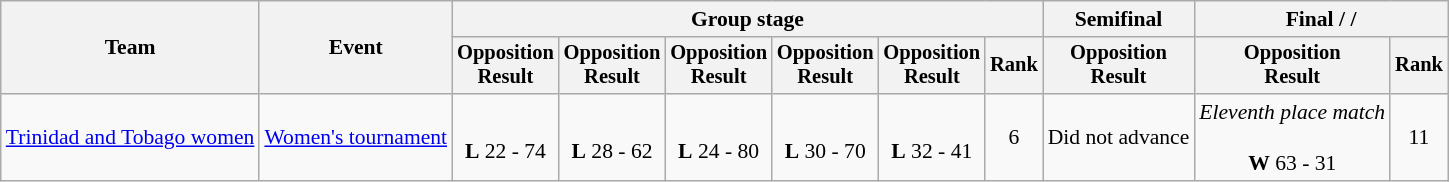<table class=wikitable style="font-size:90%; text-align:center">
<tr>
<th rowspan=2>Team</th>
<th rowspan=2>Event</th>
<th colspan=6>Group stage</th>
<th>Semifinal</th>
<th colspan=2>Final /  / </th>
</tr>
<tr style=font-size:95%>
<th>Opposition<br>Result</th>
<th>Opposition<br>Result</th>
<th>Opposition<br>Result</th>
<th>Opposition<br>Result</th>
<th>Opposition<br>Result</th>
<th>Rank</th>
<th>Opposition<br>Result</th>
<th>Opposition<br>Result</th>
<th>Rank</th>
</tr>
<tr>
<td align=left><a href='#'>Trinidad and Tobago women</a></td>
<td align=left><a href='#'>Women's tournament</a></td>
<td><br><strong>L</strong> 22 - 74</td>
<td><br><strong>L</strong> 28 - 62</td>
<td><br><strong>L</strong> 24 - 80</td>
<td><br><strong>L</strong> 30 - 70</td>
<td><br><strong>L</strong> 32 - 41</td>
<td>6</td>
<td>Did not advance</td>
<td><em>Eleventh place match</em><br><br><strong>W</strong> 63 - 31</td>
<td>11</td>
</tr>
</table>
